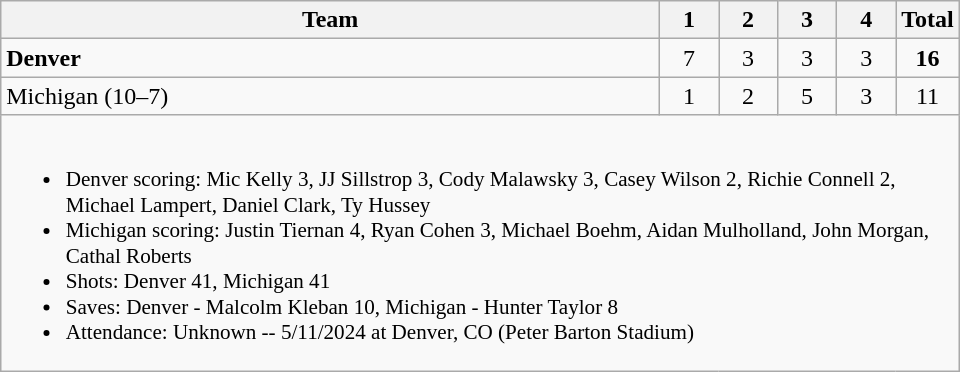<table class="wikitable" style="text-align:center; max-width:40em">
<tr>
<th>Team</th>
<th style="width:2em">1</th>
<th style="width:2em">2</th>
<th style="width:2em">3</th>
<th style="width:2em">4</th>
<th style="width:2em">Total</th>
</tr>
<tr>
<td style="text-align:left"><strong>Denver</strong></td>
<td>7</td>
<td>3</td>
<td>3</td>
<td>3</td>
<td><strong>16</strong></td>
</tr>
<tr>
<td style="text-align:left">Michigan (10–7)</td>
<td>1</td>
<td>2</td>
<td>5</td>
<td>3</td>
<td>11</td>
</tr>
<tr>
<td colspan=6 style="text-align:left; font-size:88%;"><br><ul><li>Denver scoring: Mic Kelly 3, 	JJ Sillstrop 3, Cody Malawsky 3, Casey Wilson 2, Richie Connell 2, Michael Lampert, 	Daniel Clark, Ty Hussey</li><li>Michigan scoring: Justin Tiernan 4, Ryan Cohen 3, Michael Boehm, Aidan Mulholland, John Morgan, Cathal Roberts</li><li>Shots: Denver 41, Michigan 41</li><li>Saves: Denver - Malcolm Kleban 10, Michigan - Hunter Taylor 8</li><li>Attendance: Unknown -- 5/11/2024 at Denver, CO (Peter Barton Stadium)</li></ul></td>
</tr>
</table>
